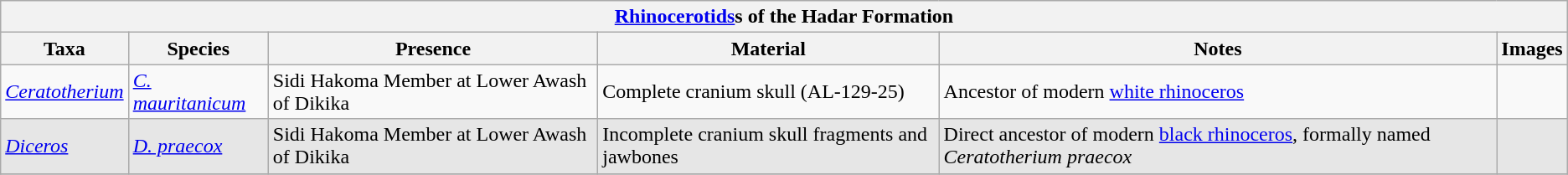<table class="wikitable" align="center">
<tr>
<th colspan="6" align="center"><strong><a href='#'>Rhinocerotids</a>s</strong> of the Hadar Formation</th>
</tr>
<tr>
<th>Taxa</th>
<th>Species</th>
<th>Presence</th>
<th>Material</th>
<th>Notes</th>
<th>Images</th>
</tr>
<tr>
<td><em><a href='#'>Ceratotherium</a></em></td>
<td><em><a href='#'>C. mauritanicum</a></em></td>
<td>Sidi Hakoma Member at Lower Awash of Dikika</td>
<td>Complete cranium skull (AL-129-25)</td>
<td>Ancestor of modern <a href='#'>white rhinoceros</a></td>
<td></td>
</tr>
<tr>
<td style="background:#E6E6E6;"><em><a href='#'>Diceros</a></em></td>
<td style="background:#E6E6E6;"><em><a href='#'>D. praecox</a></em></td>
<td style="background:#E6E6E6;">Sidi Hakoma Member at Lower Awash of Dikika</td>
<td style="background:#E6E6E6;">Incomplete cranium skull fragments and jawbones</td>
<td style="background:#E6E6E6;">Direct ancestor of modern <a href='#'>black rhinoceros</a>, formally named <em>Ceratotherium praecox</em></td>
<td style="background:#E6E6E6;"></td>
</tr>
<tr>
</tr>
</table>
